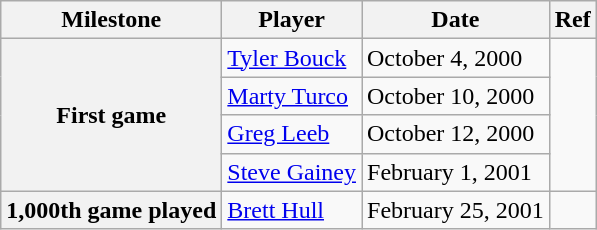<table class="wikitable">
<tr>
<th scope="col">Milestone</th>
<th scope="col">Player</th>
<th scope="col">Date</th>
<th scope="col">Ref</th>
</tr>
<tr>
<th rowspan=4>First game</th>
<td><a href='#'>Tyler Bouck</a></td>
<td>October 4, 2000</td>
<td rowspan=4></td>
</tr>
<tr>
<td><a href='#'>Marty Turco</a></td>
<td>October 10, 2000</td>
</tr>
<tr>
<td><a href='#'>Greg Leeb</a></td>
<td>October 12, 2000</td>
</tr>
<tr>
<td><a href='#'>Steve Gainey</a></td>
<td>February 1, 2001</td>
</tr>
<tr>
<th>1,000th game played</th>
<td><a href='#'>Brett Hull</a></td>
<td>February 25, 2001</td>
<td></td>
</tr>
</table>
